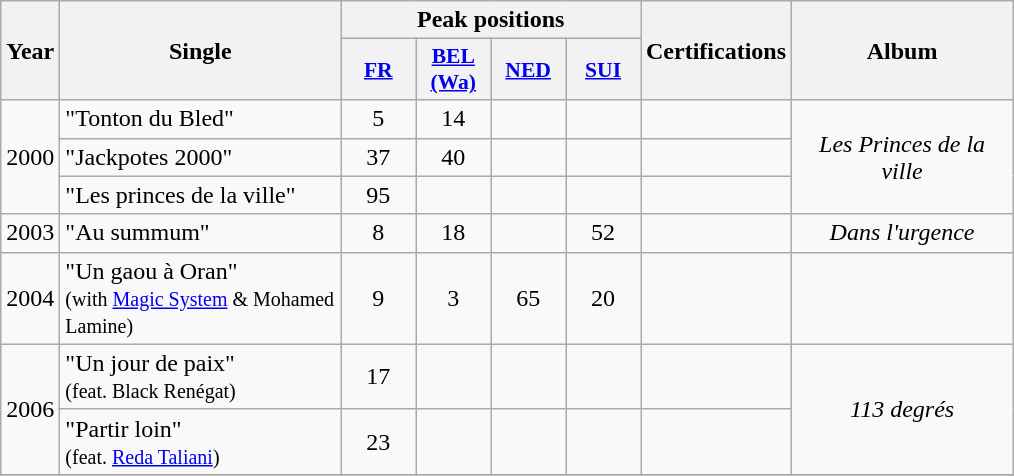<table class="wikitable">
<tr>
<th align="center" rowspan="2" width="10">Year</th>
<th align="center" rowspan="2" width="180">Single</th>
<th align="center" colspan="4" width="30">Peak positions</th>
<th align="center" rowspan="2" width="80">Certifications</th>
<th align="center" rowspan="2" width="140">Album</th>
</tr>
<tr>
<th scope="col" style="width:3em;font-size:90%;"><a href='#'>FR</a><br></th>
<th scope="col" style="width:3em;font-size:90%;"><a href='#'>BEL <br>(Wa)</a><br></th>
<th scope="col" style="width:3em;font-size:90%;"><a href='#'>NED</a><br></th>
<th scope="col" style="width:3em;font-size:90%;"><a href='#'>SUI</a><br></th>
</tr>
<tr>
<td align="center" rowspan="3">2000</td>
<td>"Tonton du Bled"</td>
<td align="center">5</td>
<td align="center">14</td>
<td align="center"></td>
<td align="center"></td>
<td align="center"></td>
<td align="center" rowspan=3><em>Les Princes de la ville</em></td>
</tr>
<tr>
<td>"Jackpotes 2000"</td>
<td align="center">37</td>
<td align="center">40</td>
<td align="center"></td>
<td align="center"></td>
<td align="center"></td>
</tr>
<tr>
<td>"Les princes de la ville"</td>
<td align="center">95</td>
<td align="center"></td>
<td align="center"></td>
<td align="center"></td>
<td align="center"></td>
</tr>
<tr>
<td align="center">2003</td>
<td>"Au summum"</td>
<td align="center">8</td>
<td align="center">18</td>
<td align="center"></td>
<td align="center">52</td>
<td align="center"></td>
<td align="center"><em>Dans l'urgence</em></td>
</tr>
<tr>
<td align="center">2004</td>
<td>"Un gaou à Oran" <br><small>(with <a href='#'>Magic System</a> & Mohamed Lamine)</small></td>
<td align="center">9</td>
<td align="center">3</td>
<td align="center">65</td>
<td align="center">20</td>
<td align="center"></td>
<td align="center"></td>
</tr>
<tr>
<td align="center" rowspan=2>2006</td>
<td>"Un jour de paix" <br><small>(feat. Black Renégat)</small></td>
<td align="center">17</td>
<td align="center"></td>
<td align="center"></td>
<td align="center"></td>
<td align="center"></td>
<td align="center" rowspan=2><em>113 degrés</em></td>
</tr>
<tr>
<td>"Partir loin" <br><small>(feat. <a href='#'>Reda Taliani</a>)</small></td>
<td align="center">23</td>
<td align="center"></td>
<td align="center"></td>
<td align="center"></td>
<td align="center"></td>
</tr>
<tr>
</tr>
</table>
